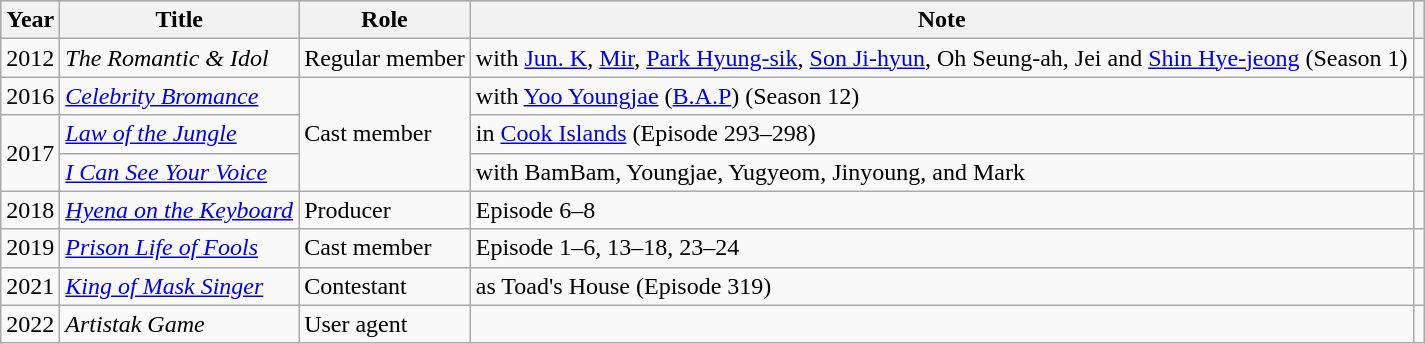<table class="wikitable sortable">
<tr style="background:#B0C4DE;">
<th>Year</th>
<th>Title</th>
<th>Role</th>
<th>Note</th>
<th class="unsortable"></th>
</tr>
<tr>
<td>2012</td>
<td><em>The Romantic & Idol</em></td>
<td>Regular member</td>
<td>with <a href='#'>Jun. K</a>, <a href='#'>Mir</a>, <a href='#'>Park Hyung-sik</a>, <a href='#'>Son Ji-hyun</a>, Oh Seung-ah, Jei and <a href='#'>Shin Hye-jeong</a> (Season 1)</td>
<td></td>
</tr>
<tr>
<td>2016</td>
<td><em><a href='#'>Celebrity Bromance</a></em></td>
<td rowspan="3">Cast member</td>
<td>with <a href='#'>Yoo Youngjae</a> (<a href='#'>B.A.P</a>) (Season 12)</td>
<td></td>
</tr>
<tr>
<td rowspan="2">2017</td>
<td><em><a href='#'>Law of the Jungle</a></em></td>
<td>in <a href='#'>Cook Islands</a>  (Episode 293–298)</td>
<td></td>
</tr>
<tr>
<td><em><a href='#'>I Can See Your Voice</a></em></td>
<td>with BamBam, Youngjae, Yugyeom, Jinyoung, and Mark</td>
<td></td>
</tr>
<tr>
<td>2018</td>
<td><em><a href='#'>Hyena on the Keyboard</a></em></td>
<td>Producer</td>
<td>Episode 6–8</td>
<td></td>
</tr>
<tr>
<td>2019</td>
<td><em><a href='#'>Prison Life of Fools</a></em></td>
<td>Cast member</td>
<td>Episode 1–6, 13–18, 23–24</td>
<td></td>
</tr>
<tr>
<td>2021</td>
<td><em><a href='#'>King of Mask Singer</a></em></td>
<td>Contestant</td>
<td>as Toad's House (Episode 319)</td>
<td></td>
</tr>
<tr>
<td>2022</td>
<td><em>Artistak Game</em></td>
<td>User agent</td>
<td></td>
<td></td>
</tr>
</table>
